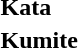<table>
<tr>
<td><strong>Kata</strong></td>
<td></td>
<td></td>
<td></td>
</tr>
<tr>
<td><strong>Kumite</strong></td>
<td></td>
<td></td>
<td> <br> </td>
</tr>
</table>
